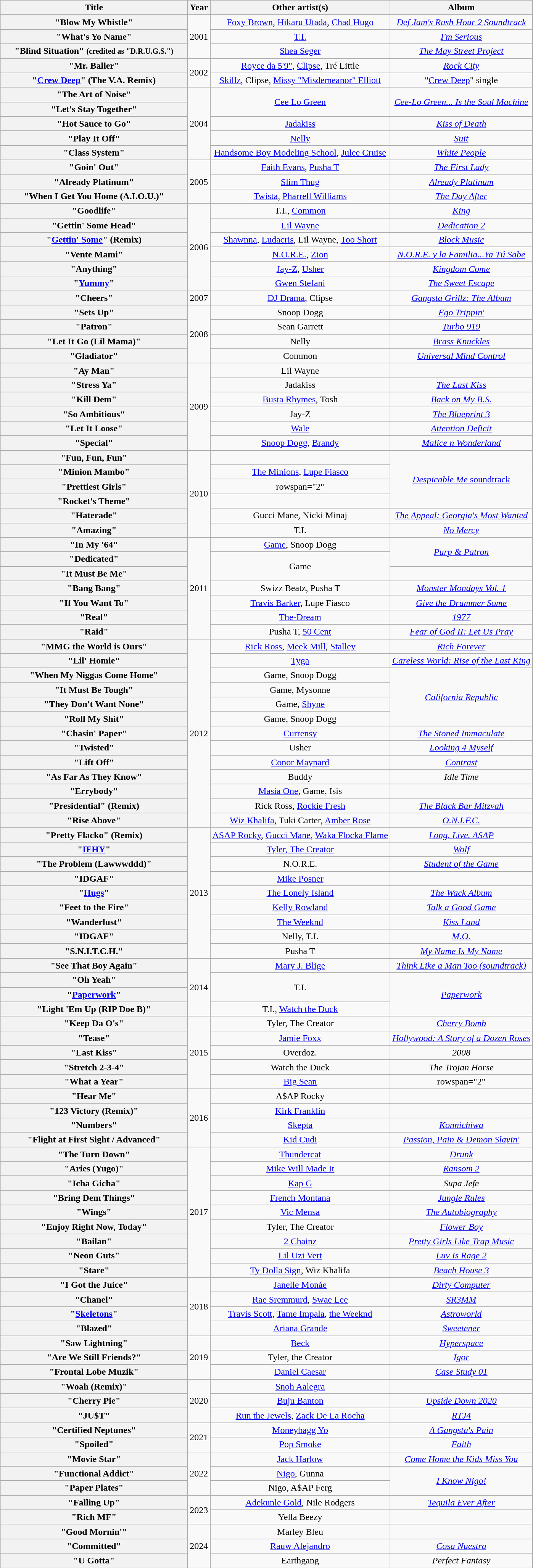<table class="wikitable plainrowheaders" style="text-align:center;">
<tr>
<th scope="col" style="width:20em;">Title</th>
<th scope="col" style="width:1em;">Year</th>
<th scope="col">Other artist(s)</th>
<th scope="col">Album</th>
</tr>
<tr>
<th scope="row">"Blow My Whistle"</th>
<td rowspan="3">2001</td>
<td><a href='#'>Foxy Brown</a>, <a href='#'>Hikaru Utada</a>, <a href='#'>Chad Hugo</a></td>
<td><em><a href='#'>Def Jam's Rush Hour 2 Soundtrack</a></em></td>
</tr>
<tr>
<th scope="row">"What's Yo Name"</th>
<td><a href='#'>T.I.</a></td>
<td><em><a href='#'>I'm Serious</a></em></td>
</tr>
<tr>
<th scope="row">"Blind Situation" <small>(credited as "D.R.U.G.S.")</small></th>
<td><a href='#'>Shea Seger</a></td>
<td><em><a href='#'>The May Street Project</a></em></td>
</tr>
<tr>
<th scope="row">"Mr. Baller"</th>
<td rowspan="2">2002</td>
<td><a href='#'>Royce da 5'9"</a>, <a href='#'>Clipse</a>, Tré Little</td>
<td><em><a href='#'>Rock City</a></em></td>
</tr>
<tr>
<th scope="row">"<a href='#'>Crew Deep</a>" (The V.A. Remix)</th>
<td><a href='#'>Skillz</a>, Clipse, <a href='#'>Missy "Misdemeanor" Elliott</a></td>
<td>"<a href='#'>Crew Deep</a>" single</td>
</tr>
<tr>
<th scope="row">"The Art of Noise"</th>
<td rowspan="5">2004</td>
<td rowspan="2"><a href='#'>Cee Lo Green</a></td>
<td rowspan="2"><em><a href='#'>Cee-Lo Green... Is the Soul Machine</a></em></td>
</tr>
<tr>
<th scope="row">"Let's Stay Together"</th>
</tr>
<tr>
<th scope="row">"Hot Sauce to Go"</th>
<td><a href='#'>Jadakiss</a></td>
<td><em><a href='#'>Kiss of Death</a></em></td>
</tr>
<tr>
<th scope="row">"Play It Off"</th>
<td><a href='#'>Nelly</a></td>
<td><em><a href='#'>Suit</a></em></td>
</tr>
<tr>
<th scope="row">"Class System"</th>
<td><a href='#'>Handsome Boy Modeling School</a>, <a href='#'>Julee Cruise</a></td>
<td><em><a href='#'>White People</a></em></td>
</tr>
<tr>
<th scope="row">"Goin' Out"</th>
<td rowspan="3">2005</td>
<td><a href='#'>Faith Evans</a>, <a href='#'>Pusha T</a></td>
<td><em><a href='#'>The First Lady</a></em></td>
</tr>
<tr>
<th scope="row">"Already Platinum"</th>
<td><a href='#'>Slim Thug</a></td>
<td><em><a href='#'>Already Platinum</a></em></td>
</tr>
<tr>
<th scope="row">"When I Get You Home (A.I.O.U.)"</th>
<td><a href='#'>Twista</a>, <a href='#'>Pharrell Williams</a></td>
<td><em><a href='#'>The Day After</a></em></td>
</tr>
<tr>
<th scope="row">"Goodlife"</th>
<td rowspan="6">2006</td>
<td>T.I., <a href='#'>Common</a></td>
<td><em><a href='#'>King</a></em></td>
</tr>
<tr>
<th scope="row">"Gettin' Some Head"</th>
<td><a href='#'>Lil Wayne</a></td>
<td><em><a href='#'>Dedication 2</a></em></td>
</tr>
<tr>
<th scope="row">"<a href='#'>Gettin' Some</a>" (Remix)</th>
<td><a href='#'>Shawnna</a>, <a href='#'>Ludacris</a>, Lil Wayne, <a href='#'>Too Short</a></td>
<td><em><a href='#'>Block Music</a></em></td>
</tr>
<tr>
<th scope="row">"Vente Mami"</th>
<td><a href='#'>N.O.R.E.</a>, <a href='#'>Zion</a></td>
<td><em><a href='#'>N.O.R.E. y la Familia...Ya Tú Sabe</a></em></td>
</tr>
<tr>
<th scope="row">"Anything"</th>
<td><a href='#'>Jay-Z</a>, <a href='#'>Usher</a></td>
<td><em><a href='#'>Kingdom Come</a></em></td>
</tr>
<tr>
<th scope="row">"<a href='#'>Yummy</a>"</th>
<td><a href='#'>Gwen Stefani</a></td>
<td><em><a href='#'>The Sweet Escape</a></em></td>
</tr>
<tr>
<th scope="row">"Cheers"</th>
<td>2007</td>
<td><a href='#'>DJ Drama</a>, Clipse</td>
<td><em><a href='#'>Gangsta Grillz: The Album</a></em></td>
</tr>
<tr>
<th scope="row">"Sets Up"</th>
<td rowspan="4">2008</td>
<td>Snoop Dogg</td>
<td><em><a href='#'>Ego Trippin'</a></em></td>
</tr>
<tr>
<th scope="row">"Patron"</th>
<td>Sean Garrett</td>
<td><em><a href='#'>Turbo 919</a></em></td>
</tr>
<tr>
<th scope="row">"Let It Go (Lil Mama)"</th>
<td>Nelly</td>
<td><em><a href='#'>Brass Knuckles</a></em></td>
</tr>
<tr>
<th scope="row">"Gladiator"</th>
<td>Common</td>
<td><em><a href='#'>Universal Mind Control</a></em></td>
</tr>
<tr>
<th scope="row">"Ay Man"</th>
<td rowspan="6">2009</td>
<td>Lil Wayne</td>
<td></td>
</tr>
<tr>
<th scope="row">"Stress Ya"</th>
<td>Jadakiss</td>
<td><em><a href='#'>The Last Kiss</a></em></td>
</tr>
<tr>
<th scope="row">"Kill Dem"</th>
<td><a href='#'>Busta Rhymes</a>, Tosh</td>
<td><em><a href='#'>Back on My B.S.</a></em></td>
</tr>
<tr>
<th scope="row">"So Ambitious"</th>
<td>Jay-Z</td>
<td><em><a href='#'>The Blueprint 3</a></em></td>
</tr>
<tr>
<th scope="row">"Let It Loose"</th>
<td><a href='#'>Wale</a></td>
<td><em><a href='#'>Attention Deficit</a></em></td>
</tr>
<tr>
<th scope="row">"Special"</th>
<td><a href='#'>Snoop Dogg</a>, <a href='#'>Brandy</a></td>
<td><em><a href='#'>Malice n Wonderland</a></em></td>
</tr>
<tr>
<th scope="row">"Fun, Fun, Fun"</th>
<td rowspan="6">2010</td>
<td></td>
<td rowspan="4"><a href='#'><em>Despicable Me</em> soundtrack</a></td>
</tr>
<tr>
<th scope="row">"Minion Mambo"</th>
<td><a href='#'>The Minions</a>, <a href='#'>Lupe Fiasco</a></td>
</tr>
<tr>
<th scope="row">"Prettiest Girls"</th>
<td>rowspan="2" </td>
</tr>
<tr>
<th scope="row">"Rocket's Theme"</th>
</tr>
<tr>
<th scope="row">"Haterade"</th>
<td>Gucci Mane, Nicki Minaj</td>
<td><em><a href='#'>The Appeal: Georgia's Most Wanted</a></em></td>
</tr>
<tr>
<th scope="row">"Amazing"</th>
<td>T.I.</td>
<td><em><a href='#'>No Mercy</a></em></td>
</tr>
<tr>
<th scope="row">"In My '64"</th>
<td rowspan="7">2011</td>
<td><a href='#'>Game</a>, Snoop Dogg</td>
<td rowspan="2"><em><a href='#'>Purp & Patron</a></em></td>
</tr>
<tr>
<th scope="row">"Dedicated"</th>
<td rowspan="2">Game</td>
</tr>
<tr>
<th scope="row">"It Must Be Me"</th>
<td></td>
</tr>
<tr>
<th scope="row">"Bang Bang"</th>
<td>Swizz Beatz, Pusha T</td>
<td><em><a href='#'>Monster Mondays Vol. 1</a></em></td>
</tr>
<tr>
<th scope="row">"If You Want To"</th>
<td><a href='#'>Travis Barker</a>, Lupe Fiasco</td>
<td><em><a href='#'>Give the Drummer Some</a></em></td>
</tr>
<tr>
<th scope="row">"Real"</th>
<td><a href='#'>The-Dream</a></td>
<td><em><a href='#'>1977</a></em></td>
</tr>
<tr>
<th scope="row">"Raid"</th>
<td>Pusha T, <a href='#'>50 Cent</a></td>
<td><em><a href='#'>Fear of God II: Let Us Pray</a></em></td>
</tr>
<tr>
<th scope="row">"MMG the World is Ours"</th>
<td rowspan="13">2012</td>
<td><a href='#'>Rick Ross</a>, <a href='#'>Meek Mill</a>, <a href='#'>Stalley</a></td>
<td><em><a href='#'>Rich Forever</a></em></td>
</tr>
<tr>
<th scope="row">"Lil' Homie"</th>
<td><a href='#'>Tyga</a></td>
<td><em><a href='#'>Careless World: Rise of the Last King</a></em></td>
</tr>
<tr>
<th scope="row">"When My Niggas Come Home"</th>
<td>Game, Snoop Dogg</td>
<td rowspan="4"><em><a href='#'>California Republic</a></em></td>
</tr>
<tr>
<th scope="row">"It Must Be Tough"</th>
<td>Game, Mysonne</td>
</tr>
<tr>
<th scope="row">"They Don't Want None"</th>
<td>Game, <a href='#'>Shyne</a></td>
</tr>
<tr>
<th scope="row">"Roll My Shit"</th>
<td>Game, Snoop Dogg</td>
</tr>
<tr>
<th scope="row">"Chasin' Paper"</th>
<td><a href='#'>Currensy</a></td>
<td><em><a href='#'>The Stoned Immaculate</a></em></td>
</tr>
<tr>
<th scope="row">"Twisted"</th>
<td>Usher</td>
<td><em><a href='#'>Looking 4 Myself</a></em></td>
</tr>
<tr>
<th scope="row">"Lift Off"</th>
<td><a href='#'>Conor Maynard</a></td>
<td><em><a href='#'>Contrast</a></em></td>
</tr>
<tr>
<th scope="row">"As Far As They Know"</th>
<td>Buddy</td>
<td><em>Idle Time</em></td>
</tr>
<tr>
<th scope="row">"Errybody"</th>
<td><a href='#'>Masia One</a>, Game, Isis</td>
<td></td>
</tr>
<tr>
<th scope="row">"Presidential" (Remix)</th>
<td>Rick Ross, <a href='#'>Rockie Fresh</a></td>
<td><em><a href='#'>The Black Bar Mitzvah</a></em></td>
</tr>
<tr>
<th scope="row">"Rise Above"</th>
<td><a href='#'>Wiz Khalifa</a>, Tuki Carter, <a href='#'>Amber Rose</a></td>
<td><em><a href='#'>O.N.I.F.C.</a></em></td>
</tr>
<tr>
<th scope="row">"Pretty Flacko" (Remix)</th>
<td rowspan="9">2013</td>
<td><a href='#'>ASAP Rocky</a>, <a href='#'>Gucci Mane</a>, <a href='#'>Waka Flocka Flame</a></td>
<td><em><a href='#'>Long. Live. ASAP</a></em></td>
</tr>
<tr>
<th scope="row">"<a href='#'>IFHY</a>"</th>
<td><a href='#'>Tyler, The Creator</a></td>
<td><em><a href='#'>Wolf</a></em></td>
</tr>
<tr>
<th scope="row">"The Problem (Lawwwddd)"</th>
<td>N.O.R.E.</td>
<td><em><a href='#'>Student of the Game</a></em></td>
</tr>
<tr>
<th scope="row">"IDGAF"</th>
<td><a href='#'>Mike Posner</a></td>
<td></td>
</tr>
<tr>
<th scope="row">"<a href='#'>Hugs</a>"</th>
<td><a href='#'>The Lonely Island</a></td>
<td><em><a href='#'>The Wack Album</a></em></td>
</tr>
<tr>
<th scope="row">"Feet to the Fire"</th>
<td><a href='#'>Kelly Rowland</a></td>
<td><em><a href='#'>Talk a Good Game</a></em></td>
</tr>
<tr>
<th scope="row">"Wanderlust"</th>
<td><a href='#'>The Weeknd</a></td>
<td><em><a href='#'>Kiss Land</a></em></td>
</tr>
<tr>
<th scope="row">"IDGAF"</th>
<td>Nelly, T.I.</td>
<td><em><a href='#'>M.O.</a></em></td>
</tr>
<tr>
<th scope="row">"S.N.I.T.C.H."</th>
<td>Pusha T</td>
<td><em><a href='#'>My Name Is My Name</a></em></td>
</tr>
<tr>
<th scope="row">"See That Boy Again"</th>
<td rowspan="4">2014</td>
<td><a href='#'>Mary J. Blige</a></td>
<td><em><a href='#'>Think Like a Man Too (soundtrack)</a></em></td>
</tr>
<tr>
<th scope="row">"Oh Yeah"</th>
<td rowspan="2">T.I.</td>
<td rowspan="3"><em><a href='#'>Paperwork</a></em></td>
</tr>
<tr>
<th scope="row">"<a href='#'>Paperwork</a>"</th>
</tr>
<tr>
<th scope="row">"Light 'Em Up (RIP Doe B)"</th>
<td>T.I., <a href='#'>Watch the Duck</a></td>
</tr>
<tr>
<th scope="row">"Keep Da O's"</th>
<td rowspan="5">2015</td>
<td>Tyler, The Creator</td>
<td><em><a href='#'>Cherry Bomb</a></em></td>
</tr>
<tr>
<th scope="row">"Tease"</th>
<td><a href='#'>Jamie Foxx</a></td>
<td><em><a href='#'>Hollywood: A Story of a Dozen Roses</a></em></td>
</tr>
<tr>
<th scope="row">"Last Kiss"</th>
<td>Overdoz.</td>
<td><em>2008</em></td>
</tr>
<tr>
<th scope="row">"Stretch 2-3-4"</th>
<td>Watch the Duck</td>
<td><em>The Trojan Horse</em></td>
</tr>
<tr>
<th scope="row">"What a Year"</th>
<td><a href='#'>Big Sean</a></td>
<td>rowspan="2" </td>
</tr>
<tr>
<th scope="row">"Hear Me"</th>
<td rowspan="4">2016</td>
<td>A$AP Rocky</td>
</tr>
<tr>
<th scope="row">"123 Victory (Remix)"</th>
<td><a href='#'>Kirk Franklin</a></td>
<td></td>
</tr>
<tr>
<th scope="row">"Numbers"</th>
<td><a href='#'>Skepta</a></td>
<td><em><a href='#'>Konnichiwa</a></em></td>
</tr>
<tr>
<th scope="row">"Flight at First Sight / Advanced"</th>
<td><a href='#'>Kid Cudi</a></td>
<td><em><a href='#'>Passion, Pain & Demon Slayin'</a></em></td>
</tr>
<tr>
<th scope="row">"The Turn Down"</th>
<td rowspan="9">2017</td>
<td><a href='#'>Thundercat</a></td>
<td><em><a href='#'>Drunk</a></em></td>
</tr>
<tr>
<th scope="row">"Aries (Yugo)"</th>
<td><a href='#'>Mike Will Made It</a></td>
<td><em><a href='#'>Ransom 2</a></em></td>
</tr>
<tr>
<th scope="row">"Icha Gicha"</th>
<td><a href='#'>Kap G</a></td>
<td><em>Supa Jefe</em></td>
</tr>
<tr>
<th scope="row">"Bring Dem Things"</th>
<td><a href='#'>French Montana</a></td>
<td><em><a href='#'>Jungle Rules</a></em></td>
</tr>
<tr>
<th scope="row">"Wings"</th>
<td><a href='#'>Vic Mensa</a></td>
<td><em><a href='#'>The Autobiography</a></em></td>
</tr>
<tr>
<th scope="row">"Enjoy Right Now, Today"</th>
<td>Tyler, The Creator</td>
<td><em><a href='#'>Flower Boy</a></em></td>
</tr>
<tr>
<th scope="row">"Bailan"</th>
<td><a href='#'>2 Chainz</a></td>
<td><em><a href='#'>Pretty Girls Like Trap Music</a></em></td>
</tr>
<tr>
<th scope="row">"Neon Guts"</th>
<td><a href='#'>Lil Uzi Vert</a></td>
<td><em><a href='#'>Luv Is Rage 2</a></em></td>
</tr>
<tr>
<th scope="row">"Stare"</th>
<td><a href='#'>Ty Dolla $ign</a>, Wiz Khalifa</td>
<td><em><a href='#'>Beach House 3</a></em></td>
</tr>
<tr>
<th scope="row">"I Got the Juice"</th>
<td rowspan="4">2018</td>
<td><a href='#'>Janelle Monáe</a></td>
<td><em><a href='#'>Dirty Computer</a></em></td>
</tr>
<tr>
<th scope="row">"Chanel"</th>
<td><a href='#'>Rae Sremmurd</a>, <a href='#'>Swae Lee</a></td>
<td><em><a href='#'>SR3MM</a></em></td>
</tr>
<tr>
<th scope="row">"<a href='#'>Skeletons</a>"</th>
<td><a href='#'>Travis Scott</a>, <a href='#'>Tame Impala</a>, <a href='#'>the Weeknd</a></td>
<td><em><a href='#'>Astroworld</a></em></td>
</tr>
<tr>
<th scope="row">"Blazed"</th>
<td><a href='#'>Ariana Grande</a></td>
<td><em><a href='#'>Sweetener</a></em></td>
</tr>
<tr>
<th scope="row">"Saw Lightning"</th>
<td rowspan="3">2019</td>
<td><a href='#'>Beck</a></td>
<td><em><a href='#'>Hyperspace</a></em></td>
</tr>
<tr>
<th scope="row">"Are We Still Friends?"</th>
<td>Tyler, the Creator</td>
<td><em><a href='#'>Igor</a></em></td>
</tr>
<tr>
<th scope="row">"Frontal Lobe Muzik"</th>
<td><a href='#'>Daniel Caesar</a></td>
<td><em><a href='#'>Case Study 01</a></em></td>
</tr>
<tr>
<th scope="row">"Woah (Remix)"</th>
<td rowspan="3">2020</td>
<td><a href='#'>Snoh Aalegra</a></td>
<td></td>
</tr>
<tr>
<th scope="row">"Cherry Pie"</th>
<td><a href='#'>Buju Banton</a></td>
<td><em><a href='#'>Upside Down 2020</a></em></td>
</tr>
<tr>
<th scope="row">"JU$T"</th>
<td><a href='#'>Run the Jewels</a>, <a href='#'>Zack De La Rocha</a></td>
<td><em><a href='#'>RTJ4</a></em></td>
</tr>
<tr>
<th scope="row">"Certified Neptunes"</th>
<td rowspan="2">2021</td>
<td><a href='#'>Moneybagg Yo</a></td>
<td><em><a href='#'>A Gangsta's Pain</a></em></td>
</tr>
<tr>
<th scope="row">"Spoiled"</th>
<td><a href='#'>Pop Smoke</a></td>
<td><em><a href='#'>Faith</a></em></td>
</tr>
<tr>
<th scope="row">"Movie Star"</th>
<td rowspan="3">2022</td>
<td><a href='#'>Jack Harlow</a></td>
<td><em><a href='#'>Come Home the Kids Miss You</a></em></td>
</tr>
<tr>
<th scope="row">"Functional Addict"</th>
<td><a href='#'>Nigo</a>, Gunna</td>
<td rowspan="2"><em><a href='#'>I Know Nigo!</a></em></td>
</tr>
<tr>
<th scope="row">"Paper Plates"</th>
<td>Nigo, A$AP Ferg</td>
</tr>
<tr>
<th scope="row">"Falling Up"</th>
<td rowspan="2">2023</td>
<td><a href='#'>Adekunle Gold</a>, Nile Rodgers</td>
<td><em><a href='#'>Tequila Ever After</a></em></td>
</tr>
<tr>
<th scope="row">"Rich MF"</th>
<td>Yella Beezy</td>
<td></td>
</tr>
<tr>
<th scope="row">"Good Mornin'"</th>
<td rowspan="3">2024</td>
<td>Marley Bleu</td>
<td></td>
</tr>
<tr>
<th scope="row">"Committed"</th>
<td><a href='#'>Rauw Alejandro</a></td>
<td><em><a href='#'>Cosa Nuestra</a></em></td>
</tr>
<tr>
<th scope="row">"U Gotta"</th>
<td>Earthgang</td>
<td><em>Perfect Fantasy</em></td>
</tr>
</table>
